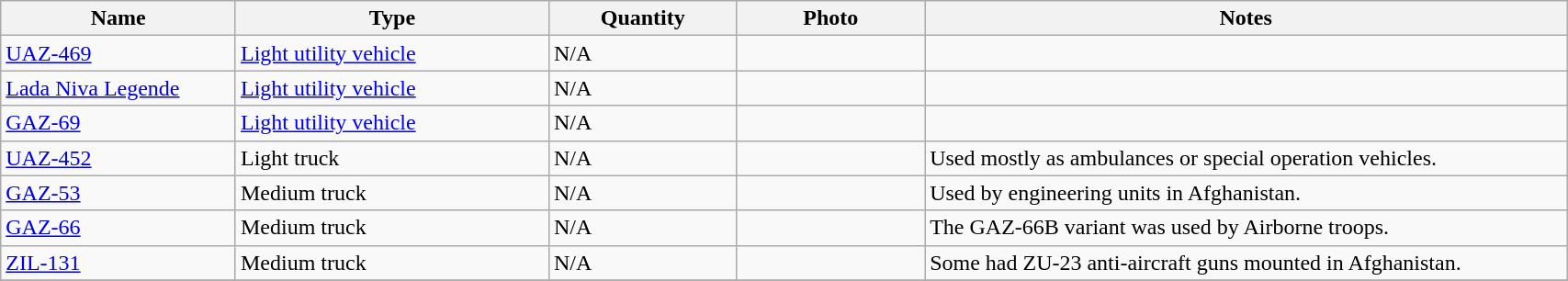<table class="wikitable" style="width:90%;">
<tr>
<th style="width:15%;">Name</th>
<th style="width:20%;">Type</th>
<th style="width:12%;">Quantity</th>
<th style="width:12%;">Photo</th>
<th>Notes</th>
</tr>
<tr>
<td><a href='#'>UAZ-469</a></td>
<td><a href='#'>Light utility vehicle</a></td>
<td>N/A</td>
<td></td>
<td></td>
</tr>
<tr>
<td><a href='#'>Lada Niva Legende</a></td>
<td><a href='#'>Light utility vehicle</a></td>
<td>N/A</td>
<td></td>
<td></td>
</tr>
<tr>
<td><a href='#'>GAZ-69</a></td>
<td><a href='#'>Light utility vehicle</a></td>
<td>N/A</td>
<td></td>
<td></td>
</tr>
<tr>
<td><a href='#'>UAZ-452</a></td>
<td>Light truck</td>
<td>N/A</td>
<td></td>
<td>Used mostly as ambulances or special operation vehicles.</td>
</tr>
<tr>
<td><a href='#'>GAZ-53</a></td>
<td>Medium truck</td>
<td>N/A</td>
<td></td>
<td>Used by engineering units in Afghanistan.</td>
</tr>
<tr>
<td><a href='#'>GAZ-66</a></td>
<td>Medium truck</td>
<td>N/A</td>
<td></td>
<td>The GAZ-66B variant was used by Airborne troops.</td>
</tr>
<tr>
<td><a href='#'>ZIL-131</a></td>
<td>Medium truck</td>
<td>N/A</td>
<td></td>
<td>Some had ZU-23 anti-aircraft guns mounted in Afghanistan.</td>
</tr>
<tr>
</tr>
</table>
